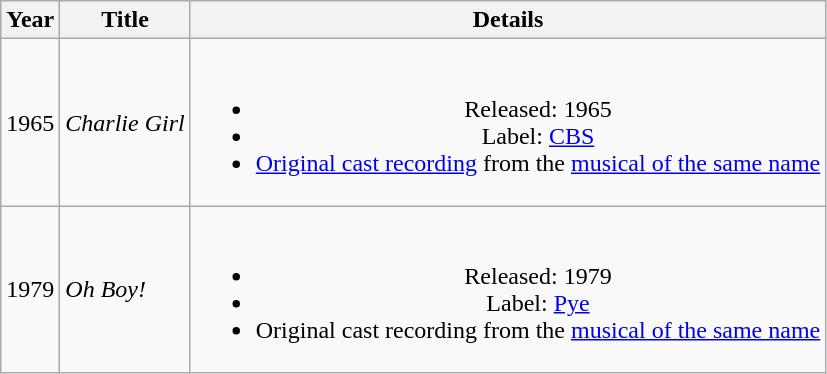<table class="wikitable" style="text-align:center">
<tr>
<th>Year</th>
<th>Title</th>
<th>Details</th>
</tr>
<tr>
<td>1965</td>
<td align="left"><em>Charlie Girl</em></td>
<td><br><ul><li>Released: 1965</li><li>Label: <a href='#'>CBS</a></li><li><a href='#'>Original cast recording</a> from the <a href='#'>musical of the same name</a></li></ul></td>
</tr>
<tr>
<td>1979</td>
<td align="left"><em>Oh Boy!</em></td>
<td><br><ul><li>Released: 1979</li><li>Label: <a href='#'>Pye</a></li><li>Original cast recording from the <a href='#'>musical of the same name</a></li></ul></td>
</tr>
</table>
